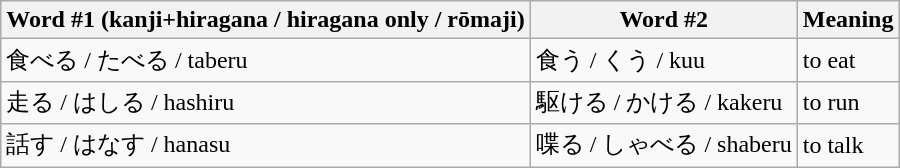<table class="wikitable">
<tr>
<th>Word #1 (kanji+hiragana / hiragana only / rōmaji)</th>
<th>Word #2</th>
<th>Meaning</th>
</tr>
<tr>
<td>食べる / たべる / taberu</td>
<td>食う / くう / kuu</td>
<td>to eat</td>
</tr>
<tr>
<td>走る / はしる / hashiru</td>
<td>駆ける / かける / kakeru</td>
<td>to run</td>
</tr>
<tr>
<td>話す / はなす / hanasu</td>
<td>喋る / しゃべる / shaberu</td>
<td>to talk</td>
</tr>
</table>
